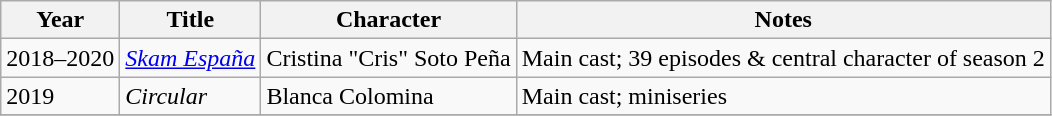<table class="wikitable">
<tr>
<th>Year</th>
<th>Title</th>
<th>Character</th>
<th>Notes</th>
</tr>
<tr>
<td>2018–2020</td>
<td><em><a href='#'>Skam España</a></em></td>
<td>Cristina "Cris" Soto Peña</td>
<td>Main cast; 39 episodes & central character of season 2</td>
</tr>
<tr>
<td>2019</td>
<td><em>Circular</em></td>
<td>Blanca Colomina</td>
<td>Main cast; miniseries</td>
</tr>
<tr>
</tr>
</table>
